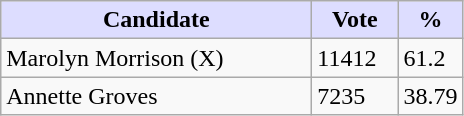<table class="wikitable">
<tr>
<th style="background:#ddf; width:200px;">Candidate </th>
<th style="background:#ddf; width:50px;">Vote</th>
<th style="background:#ddf; width:30px;">%</th>
</tr>
<tr>
<td>Marolyn Morrison (X)</td>
<td>11412</td>
<td>61.2</td>
</tr>
<tr>
<td>Annette Groves</td>
<td>7235</td>
<td>38.79</td>
</tr>
</table>
